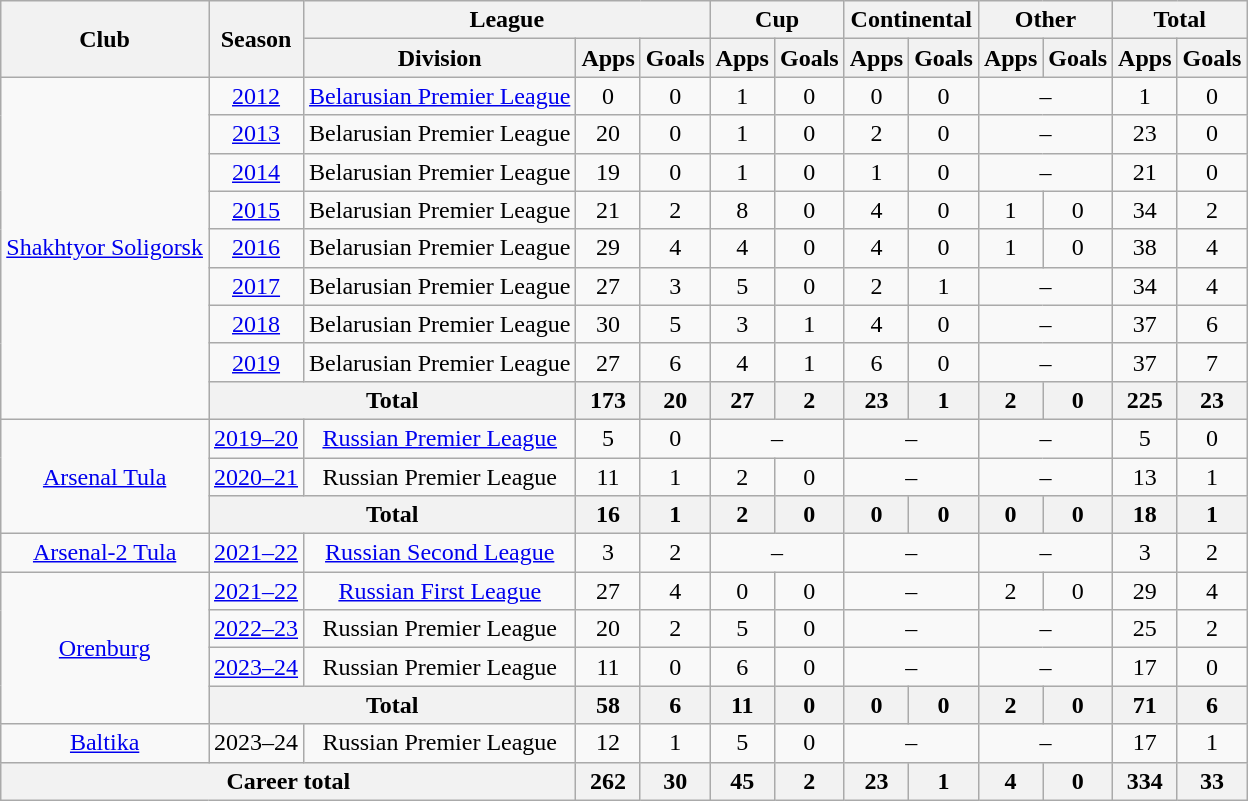<table class="wikitable" style="text-align: center;">
<tr>
<th rowspan=2>Club</th>
<th rowspan=2>Season</th>
<th colspan=3>League</th>
<th colspan=2>Cup</th>
<th colspan=2>Continental</th>
<th colspan=2>Other</th>
<th colspan=2>Total</th>
</tr>
<tr>
<th>Division</th>
<th>Apps</th>
<th>Goals</th>
<th>Apps</th>
<th>Goals</th>
<th>Apps</th>
<th>Goals</th>
<th>Apps</th>
<th>Goals</th>
<th>Apps</th>
<th>Goals</th>
</tr>
<tr>
<td rowspan="9"><a href='#'>Shakhtyor Soligorsk</a></td>
<td><a href='#'>2012</a></td>
<td><a href='#'>Belarusian Premier League</a></td>
<td>0</td>
<td>0</td>
<td>1</td>
<td>0</td>
<td>0</td>
<td>0</td>
<td colspan=2>–</td>
<td>1</td>
<td>0</td>
</tr>
<tr>
<td><a href='#'>2013</a></td>
<td>Belarusian Premier League</td>
<td>20</td>
<td>0</td>
<td>1</td>
<td>0</td>
<td>2</td>
<td>0</td>
<td colspan=2>–</td>
<td>23</td>
<td>0</td>
</tr>
<tr>
<td><a href='#'>2014</a></td>
<td>Belarusian Premier League</td>
<td>19</td>
<td>0</td>
<td>1</td>
<td>0</td>
<td>1</td>
<td>0</td>
<td colspan=2>–</td>
<td>21</td>
<td>0</td>
</tr>
<tr>
<td><a href='#'>2015</a></td>
<td>Belarusian Premier League</td>
<td>21</td>
<td>2</td>
<td>8</td>
<td>0</td>
<td>4</td>
<td>0</td>
<td>1</td>
<td>0</td>
<td>34</td>
<td>2</td>
</tr>
<tr>
<td><a href='#'>2016</a></td>
<td>Belarusian Premier League</td>
<td>29</td>
<td>4</td>
<td>4</td>
<td>0</td>
<td>4</td>
<td>0</td>
<td>1</td>
<td>0</td>
<td>38</td>
<td>4</td>
</tr>
<tr>
<td><a href='#'>2017</a></td>
<td>Belarusian Premier League</td>
<td>27</td>
<td>3</td>
<td>5</td>
<td>0</td>
<td>2</td>
<td>1</td>
<td colspan=2>–</td>
<td>34</td>
<td>4</td>
</tr>
<tr>
<td><a href='#'>2018</a></td>
<td>Belarusian Premier League</td>
<td>30</td>
<td>5</td>
<td>3</td>
<td>1</td>
<td>4</td>
<td>0</td>
<td colspan=2>–</td>
<td>37</td>
<td>6</td>
</tr>
<tr>
<td><a href='#'>2019</a></td>
<td>Belarusian Premier League</td>
<td>27</td>
<td>6</td>
<td>4</td>
<td>1</td>
<td>6</td>
<td>0</td>
<td colspan=2>–</td>
<td>37</td>
<td>7</td>
</tr>
<tr>
<th colspan=2>Total</th>
<th>173</th>
<th>20</th>
<th>27</th>
<th>2</th>
<th>23</th>
<th>1</th>
<th>2</th>
<th>0</th>
<th>225</th>
<th>23</th>
</tr>
<tr>
<td rowspan="3"><a href='#'>Arsenal Tula</a></td>
<td><a href='#'>2019–20</a></td>
<td><a href='#'>Russian Premier League</a></td>
<td>5</td>
<td>0</td>
<td colspan=2>–</td>
<td colspan=2>–</td>
<td colspan=2>–</td>
<td>5</td>
<td>0</td>
</tr>
<tr>
<td><a href='#'>2020–21</a></td>
<td>Russian Premier League</td>
<td>11</td>
<td>1</td>
<td>2</td>
<td>0</td>
<td colspan=2>–</td>
<td colspan=2>–</td>
<td>13</td>
<td>1</td>
</tr>
<tr>
<th colspan=2>Total</th>
<th>16</th>
<th>1</th>
<th>2</th>
<th>0</th>
<th>0</th>
<th>0</th>
<th>0</th>
<th>0</th>
<th>18</th>
<th>1</th>
</tr>
<tr>
<td><a href='#'>Arsenal-2 Tula</a></td>
<td><a href='#'>2021–22</a></td>
<td><a href='#'>Russian Second League</a></td>
<td>3</td>
<td>2</td>
<td colspan=2>–</td>
<td colspan=2>–</td>
<td colspan=2>–</td>
<td>3</td>
<td>2</td>
</tr>
<tr>
<td rowspan="4"><a href='#'>Orenburg</a></td>
<td><a href='#'>2021–22</a></td>
<td><a href='#'>Russian First League</a></td>
<td>27</td>
<td>4</td>
<td>0</td>
<td>0</td>
<td colspan=2>–</td>
<td>2</td>
<td>0</td>
<td>29</td>
<td>4</td>
</tr>
<tr>
<td><a href='#'>2022–23</a></td>
<td>Russian Premier League</td>
<td>20</td>
<td>2</td>
<td>5</td>
<td>0</td>
<td colspan=2>–</td>
<td colspan=2>–</td>
<td>25</td>
<td>2</td>
</tr>
<tr>
<td><a href='#'>2023–24</a></td>
<td>Russian Premier League</td>
<td>11</td>
<td>0</td>
<td>6</td>
<td>0</td>
<td colspan=2>–</td>
<td colspan=2>–</td>
<td>17</td>
<td>0</td>
</tr>
<tr>
<th colspan=2>Total</th>
<th>58</th>
<th>6</th>
<th>11</th>
<th>0</th>
<th>0</th>
<th>0</th>
<th>2</th>
<th>0</th>
<th>71</th>
<th>6</th>
</tr>
<tr>
<td><a href='#'>Baltika</a></td>
<td>2023–24</td>
<td>Russian Premier League</td>
<td>12</td>
<td>1</td>
<td>5</td>
<td>0</td>
<td colspan=2>–</td>
<td colspan=2>–</td>
<td>17</td>
<td>1</td>
</tr>
<tr>
<th colspan=3>Career total</th>
<th>262</th>
<th>30</th>
<th>45</th>
<th>2</th>
<th>23</th>
<th>1</th>
<th>4</th>
<th>0</th>
<th>334</th>
<th>33</th>
</tr>
</table>
